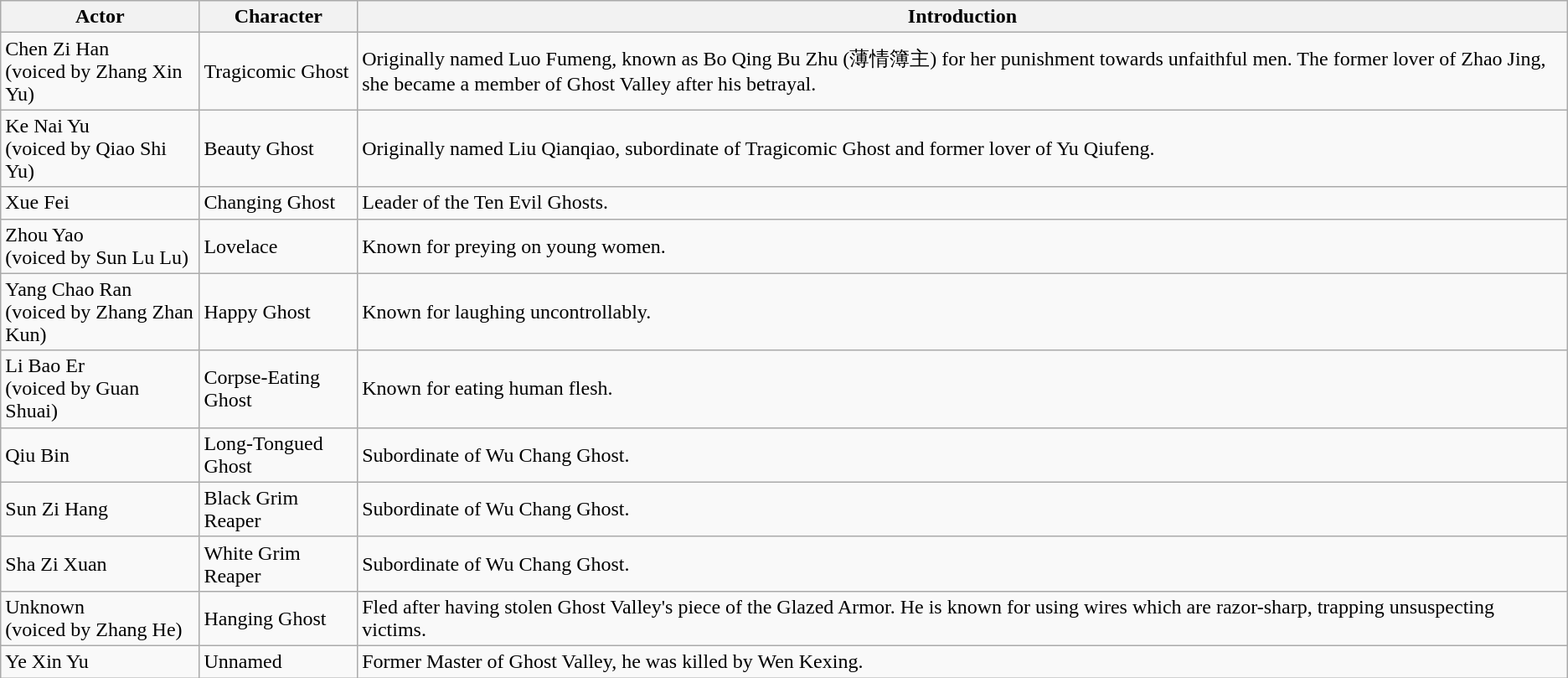<table class="wikitable">
<tr>
<th>Actor</th>
<th>Character</th>
<th>Introduction</th>
</tr>
<tr>
<td>Chen Zi Han<br>(voiced by Zhang Xin Yu)</td>
<td>Tragicomic Ghost</td>
<td>Originally named Luo Fumeng, known as Bo Qing Bu Zhu (薄情簿主) for her punishment towards unfaithful men. The former lover of Zhao Jing, she became a member of Ghost Valley after his betrayal.</td>
</tr>
<tr>
<td>Ke Nai Yu<br>(voiced by Qiao Shi Yu)</td>
<td>Beauty Ghost</td>
<td>Originally named Liu Qianqiao, subordinate of Tragicomic Ghost and former lover of Yu Qiufeng.</td>
</tr>
<tr>
<td>Xue Fei</td>
<td>Changing Ghost</td>
<td>Leader of the Ten Evil Ghosts.</td>
</tr>
<tr>
<td>Zhou Yao<br>(voiced by Sun Lu Lu)</td>
<td>Lovelace</td>
<td>Known for preying on young women.</td>
</tr>
<tr>
<td>Yang Chao Ran<br>(voiced by Zhang Zhan Kun)</td>
<td>Happy Ghost</td>
<td>Known for laughing uncontrollably.</td>
</tr>
<tr>
<td>Li Bao Er<br>(voiced by Guan Shuai)</td>
<td>Corpse-Eating Ghost</td>
<td>Known for eating human flesh.</td>
</tr>
<tr>
<td>Qiu Bin</td>
<td>Long-Tongued Ghost</td>
<td>Subordinate of Wu Chang Ghost.</td>
</tr>
<tr>
<td>Sun Zi Hang</td>
<td>Black Grim Reaper</td>
<td>Subordinate of Wu Chang Ghost.</td>
</tr>
<tr>
<td>Sha Zi Xuan</td>
<td>White Grim Reaper</td>
<td>Subordinate of Wu Chang Ghost.</td>
</tr>
<tr>
<td>Unknown<br>(voiced by Zhang He)</td>
<td>Hanging Ghost</td>
<td>Fled after having stolen Ghost Valley's piece of the Glazed Armor. He is known for using wires which are razor-sharp, trapping unsuspecting victims.</td>
</tr>
<tr>
<td>Ye Xin Yu</td>
<td>Unnamed</td>
<td>Former Master of Ghost Valley, he was killed by Wen Kexing.</td>
</tr>
</table>
